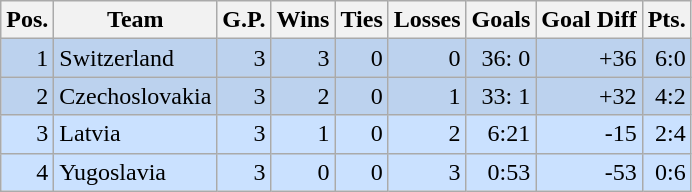<table class="wikitable">
<tr>
<th>Pos.</th>
<th>Team</th>
<th>G.P.</th>
<th>Wins</th>
<th>Ties</th>
<th>Losses</th>
<th>Goals</th>
<th>Goal Diff</th>
<th>Pts.</th>
</tr>
<tr bgcolor="#BCD2EE" align="right">
<td>1</td>
<td align="left"> Switzerland</td>
<td>3</td>
<td>3</td>
<td>0</td>
<td>0</td>
<td>36: 0</td>
<td>+36</td>
<td>6:0</td>
</tr>
<tr bgcolor="#BCD2EE" align="right">
<td>2</td>
<td align="left"> Czechoslovakia</td>
<td>3</td>
<td>2</td>
<td>0</td>
<td>1</td>
<td>33: 1</td>
<td>+32</td>
<td>4:2</td>
</tr>
<tr bgcolor="#CAE1FF" align="right">
<td>3</td>
<td align="left"> Latvia</td>
<td>3</td>
<td>1</td>
<td>0</td>
<td>2</td>
<td>6:21</td>
<td>-15</td>
<td>2:4</td>
</tr>
<tr bgcolor="#CAE1FF" align="right">
<td>4</td>
<td align="left"> Yugoslavia</td>
<td>3</td>
<td>0</td>
<td>0</td>
<td>3</td>
<td>0:53</td>
<td>-53</td>
<td>0:6</td>
</tr>
</table>
